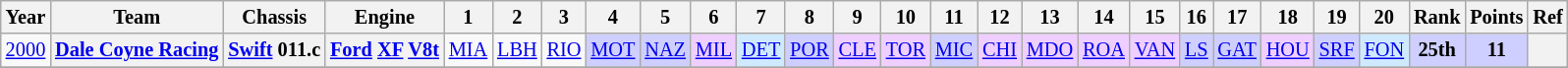<table class="wikitable" style="text-align:center; font-size:85%">
<tr>
<th>Year</th>
<th>Team</th>
<th>Chassis</th>
<th>Engine</th>
<th>1</th>
<th>2</th>
<th>3</th>
<th>4</th>
<th>5</th>
<th>6</th>
<th>7</th>
<th>8</th>
<th>9</th>
<th>10</th>
<th>11</th>
<th>12</th>
<th>13</th>
<th>14</th>
<th>15</th>
<th>16</th>
<th>17</th>
<th>18</th>
<th>19</th>
<th>20</th>
<th>Rank</th>
<th>Points</th>
<th>Ref</th>
</tr>
<tr>
<td><a href='#'>2000</a></td>
<th nowrap><a href='#'>Dale Coyne Racing</a></th>
<th nowrap><a href='#'>Swift</a> 011.c</th>
<th nowrap><a href='#'>Ford</a> <a href='#'>XF</a> <a href='#'>V8</a><a href='#'>t</a></th>
<td><a href='#'>MIA</a></td>
<td><a href='#'>LBH</a></td>
<td><a href='#'>RIO</a></td>
<td style="background:#CFCFFF;"><a href='#'>MOT</a><br></td>
<td style="background:#CFCFFF;"><a href='#'>NAZ</a><br></td>
<td style="background:#EFCFFF;"><a href='#'>MIL</a><br></td>
<td style="background:#CFEAFF;"><a href='#'>DET</a><br></td>
<td style="background:#CFCFFF;"><a href='#'>POR</a><br></td>
<td style="background:#EFCFFF;"><a href='#'>CLE</a><br></td>
<td style="background:#EFCFFF;"><a href='#'>TOR</a><br></td>
<td style="background:#CFCFFF;"><a href='#'>MIC</a><br></td>
<td style="background:#EFCFFF;"><a href='#'>CHI</a><br></td>
<td style="background:#EFCFFF;"><a href='#'>MDO</a><br></td>
<td style="background:#EFCFFF;"><a href='#'>ROA</a><br></td>
<td style="background:#EFCFFF;"><a href='#'>VAN</a><br></td>
<td style="background:#CFCFFF;"><a href='#'>LS</a><br></td>
<td style="background:#CFCFFF;"><a href='#'>GAT</a><br></td>
<td style="background:#EFCFFF;"><a href='#'>HOU</a><br></td>
<td style="background:#CFCFFF;"><a href='#'>SRF</a><br></td>
<td style="background:#CFEAFF;"><a href='#'>FON</a><br></td>
<td style="background:#CFCFFF;"><strong>25th</strong></td>
<td style="background:#CFCFFF;"><strong>11</strong></td>
<th></th>
</tr>
<tr>
</tr>
</table>
